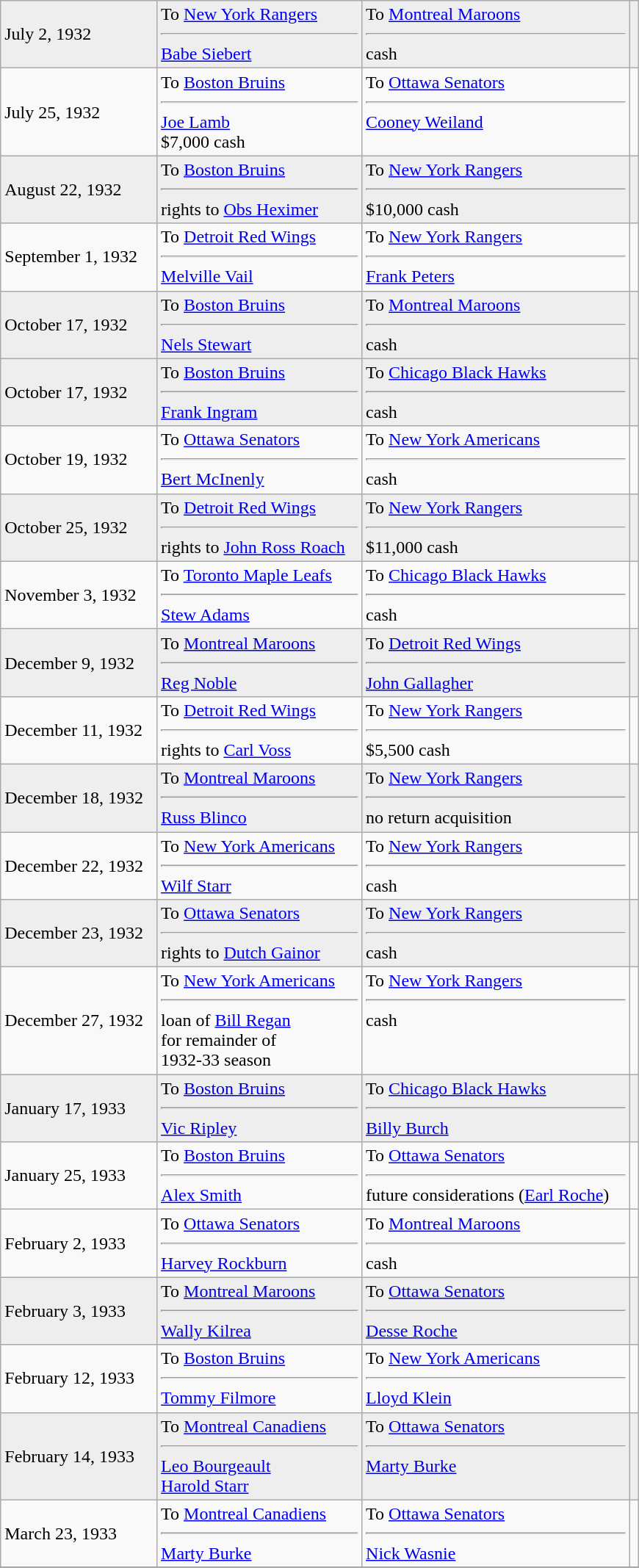<table class="wikitable" style="border:1px solid #999999; width:580px;">
<tr bgcolor="eeeeee">
<td>July 2, 1932</td>
<td valign="top">To <a href='#'>New York Rangers</a><hr><a href='#'>Babe Siebert</a></td>
<td valign="top">To <a href='#'>Montreal Maroons</a><hr>cash</td>
<td></td>
</tr>
<tr>
<td>July 25, 1932</td>
<td valign="top">To <a href='#'>Boston Bruins</a><hr><a href='#'>Joe Lamb</a><br>$7,000 cash</td>
<td valign="top">To <a href='#'>Ottawa Senators</a><hr><a href='#'>Cooney Weiland</a></td>
<td></td>
</tr>
<tr bgcolor="eeeeee">
<td>August 22, 1932</td>
<td valign="top">To <a href='#'>Boston Bruins</a><hr>rights to <a href='#'>Obs Heximer</a></td>
<td valign="top">To <a href='#'>New York Rangers</a> <hr>$10,000 cash</td>
<td></td>
</tr>
<tr>
<td>September 1, 1932</td>
<td valign="top">To <a href='#'>Detroit Red Wings</a><hr><a href='#'>Melville Vail</a></td>
<td valign="top">To <a href='#'>New York Rangers</a> <hr><a href='#'>Frank Peters</a></td>
<td></td>
</tr>
<tr bgcolor="eeeeee">
<td>October 17, 1932</td>
<td valign="top">To <a href='#'>Boston Bruins</a><hr><a href='#'>Nels Stewart</a></td>
<td valign="top">To <a href='#'>Montreal Maroons</a> <hr>cash</td>
<td></td>
</tr>
<tr bgcolor="eeeeee">
<td>October 17, 1932</td>
<td valign="top">To <a href='#'>Boston Bruins</a><hr><a href='#'>Frank Ingram</a></td>
<td valign="top">To <a href='#'>Chicago Black Hawks</a> <hr>cash</td>
<td></td>
</tr>
<tr>
<td>October 19, 1932</td>
<td valign="top">To <a href='#'>Ottawa Senators</a><hr><a href='#'>Bert McInenly</a></td>
<td valign="top">To <a href='#'>New York Americans</a><hr>cash</td>
<td></td>
</tr>
<tr bgcolor="eeeeee">
<td>October 25, 1932</td>
<td valign="top">To <a href='#'>Detroit Red Wings</a><hr>rights to <a href='#'>John Ross Roach</a></td>
<td valign="top">To <a href='#'>New York Rangers</a><hr>$11,000 cash</td>
<td></td>
</tr>
<tr>
<td>November 3, 1932</td>
<td valign="top">To <a href='#'>Toronto Maple Leafs</a><hr><a href='#'>Stew Adams</a></td>
<td valign="top">To <a href='#'>Chicago Black Hawks</a><hr>cash</td>
<td></td>
</tr>
<tr bgcolor="eeeeee">
<td>December 9, 1932</td>
<td valign="top">To <a href='#'>Montreal Maroons</a><hr><a href='#'>Reg Noble</a></td>
<td valign="top">To <a href='#'>Detroit Red Wings</a><hr><a href='#'>John Gallagher</a></td>
<td></td>
</tr>
<tr>
<td>December 11, 1932</td>
<td valign="top">To <a href='#'>Detroit Red Wings</a><hr>rights to <a href='#'>Carl Voss</a></td>
<td valign="top">To <a href='#'>New York Rangers</a><hr>$5,500 cash</td>
<td></td>
</tr>
<tr bgcolor="eeeeee">
<td>December 18, 1932</td>
<td valign="top">To <a href='#'>Montreal Maroons</a><hr><a href='#'>Russ Blinco</a></td>
<td valign="top">To <a href='#'>New York Rangers</a><hr>no return acquisition</td>
<td></td>
</tr>
<tr>
<td>December 22, 1932</td>
<td valign="top">To <a href='#'>New York Americans</a><hr><a href='#'>Wilf Starr</a></td>
<td valign="top">To <a href='#'>New York Rangers</a><hr>cash</td>
<td></td>
</tr>
<tr bgcolor="eeeeee">
<td>December 23, 1932</td>
<td valign="top">To <a href='#'>Ottawa Senators</a><hr>rights to <a href='#'>Dutch Gainor</a></td>
<td valign="top">To <a href='#'>New York Rangers</a><hr>cash</td>
<td></td>
</tr>
<tr>
<td>December 27, 1932</td>
<td valign="top">To <a href='#'>New York Americans</a><hr>loan of <a href='#'>Bill Regan</a><br>for remainder of<br>1932-33 season</td>
<td valign="top">To <a href='#'>New York Rangers</a><hr>cash</td>
<td></td>
</tr>
<tr bgcolor="eeeeee">
<td>January 17, 1933</td>
<td valign="top">To <a href='#'>Boston Bruins</a><hr><a href='#'>Vic Ripley</a></td>
<td valign="top">To <a href='#'>Chicago Black Hawks</a><hr><a href='#'>Billy Burch</a></td>
<td></td>
</tr>
<tr>
<td>January 25, 1933</td>
<td valign="top">To <a href='#'>Boston Bruins</a><hr><a href='#'>Alex Smith</a></td>
<td valign="top">To <a href='#'>Ottawa Senators</a><hr>future considerations (<a href='#'>Earl Roche</a>)</td>
<td></td>
</tr>
<tr>
<td>February 2, 1933</td>
<td valign="top">To <a href='#'>Ottawa Senators</a><hr><a href='#'>Harvey Rockburn</a></td>
<td valign="top">To <a href='#'>Montreal Maroons</a><hr>cash</td>
<td></td>
</tr>
<tr bgcolor="eeeeee">
<td>February 3, 1933</td>
<td valign="top">To <a href='#'>Montreal Maroons</a><hr><a href='#'>Wally Kilrea</a></td>
<td valign="top">To <a href='#'>Ottawa Senators</a><hr><a href='#'>Desse Roche</a></td>
<td></td>
</tr>
<tr>
<td>February 12, 1933</td>
<td valign="top">To <a href='#'>Boston Bruins</a><hr><a href='#'>Tommy Filmore</a></td>
<td valign="top">To <a href='#'>New York Americans</a><hr><a href='#'>Lloyd Klein</a><br></td>
<td></td>
</tr>
<tr bgcolor="eeeeee">
<td>February 14, 1933</td>
<td valign="top">To <a href='#'>Montreal Canadiens</a><hr><a href='#'>Leo Bourgeault</a><br><a href='#'>Harold Starr</a></td>
<td valign="top">To <a href='#'>Ottawa Senators</a><hr><a href='#'>Marty Burke</a></td>
<td></td>
</tr>
<tr>
<td>March 23, 1933</td>
<td valign="top">To <a href='#'>Montreal Canadiens</a><hr><a href='#'>Marty Burke</a></td>
<td valign="top">To <a href='#'>Ottawa Senators</a><hr><a href='#'>Nick Wasnie</a></td>
<td></td>
</tr>
<tr bgcolor="eeeeee">
</tr>
</table>
